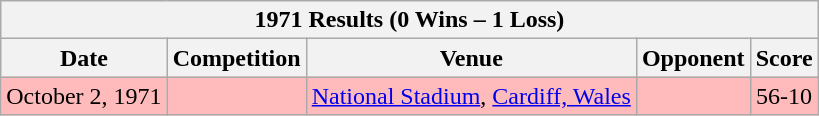<table class="wikitable sortable">
<tr>
<th colspan="5"><strong>1971 Results (0 Wins – 1 Loss)</strong></th>
</tr>
<tr>
<th>Date</th>
<th>Competition</th>
<th>Venue</th>
<th>Opponent</th>
<th>Score</th>
</tr>
<tr style="background:#fbb;">
<td align=center>October 2, 1971</td>
<td align=center></td>
<td align=center><a href='#'>National Stadium</a>, <a href='#'>Cardiff, Wales</a></td>
<td></td>
<td align=center>56-10</td>
</tr>
</table>
